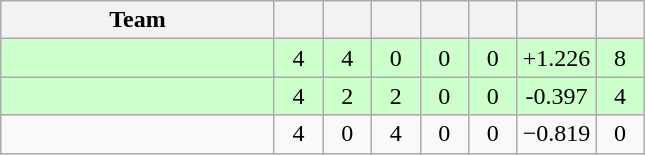<table class="wikitable" style="text-align:center">
<tr>
<th style="width:175px;">Team</th>
<th style="width:25px;"></th>
<th style="width:25px;"></th>
<th style="width:25px;"></th>
<th style="width:25px;"></th>
<th style="width:25px;"></th>
<th style="width:45px;"></th>
<th style="width:25px;"></th>
</tr>
<tr style="background:#cfc;">
<td align="left"></td>
<td>4</td>
<td>4</td>
<td>0</td>
<td>0</td>
<td>0</td>
<td>+1.226</td>
<td>8</td>
</tr>
<tr style="background:#cfc;">
<td align="left"></td>
<td>4</td>
<td>2</td>
<td>2</td>
<td>0</td>
<td>0</td>
<td>-0.397</td>
<td>4</td>
</tr>
<tr>
<td align="left"></td>
<td>4</td>
<td>0</td>
<td>4</td>
<td>0</td>
<td>0</td>
<td>−0.819</td>
<td>0</td>
</tr>
</table>
